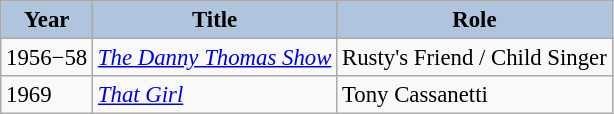<table class="wikitable" style="font-size:95%;">
<tr>
<th style="background:#B0C4DE;">Year</th>
<th style="background:#B0C4DE;">Title</th>
<th style="background:#B0C4DE;">Role</th>
</tr>
<tr>
<td>1956−58</td>
<td><em><a href='#'>The Danny Thomas Show</a></em></td>
<td>Rusty's Friend / Child Singer</td>
</tr>
<tr>
<td>1969</td>
<td><em><a href='#'>That Girl</a></em></td>
<td>Tony Cassanetti</td>
</tr>
</table>
